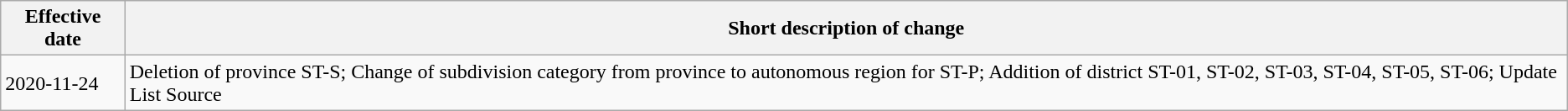<table class="wikitable">
<tr>
<th>Effective date</th>
<th>Short description of change</th>
</tr>
<tr>
<td>2020-11-24</td>
<td>Deletion of province ST-S; Change of subdivision category from province to autonomous region for ST-P; Addition of district ST-01, ST-02, ST-03, ST-04, ST-05, ST-06; Update List Source</td>
</tr>
</table>
